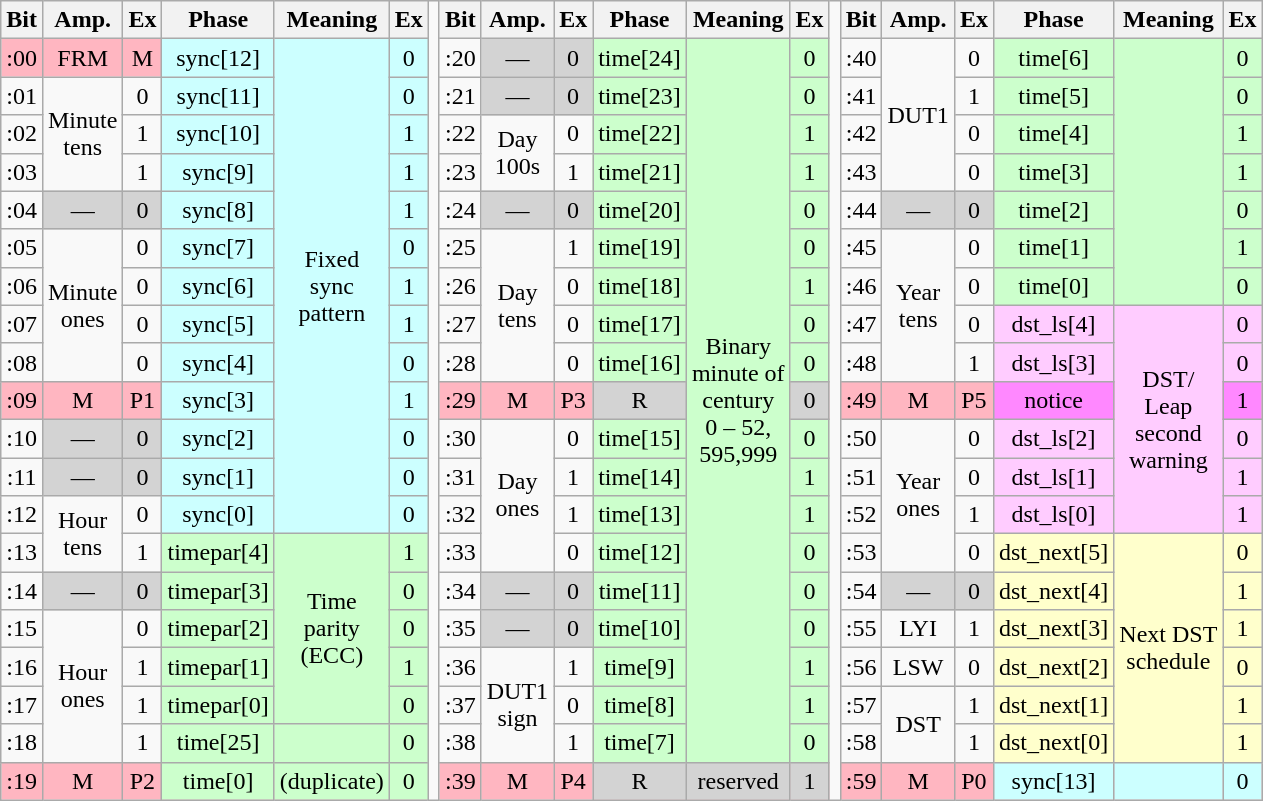<table class=wikitable style="text-align:center;">
<tr>
<th>Bit</th>
<th>Amp.</th>
<th>Ex</th>
<th>Phase</th>
<th>Meaning</th>
<th>Ex</th>
<td rowspan=21></td>
<th>Bit</th>
<th>Amp.</th>
<th>Ex</th>
<th>Phase</th>
<th>Meaning</th>
<th>Ex</th>
<td rowspan=21></td>
<th>Bit</th>
<th>Amp.</th>
<th>Ex</th>
<th>Phase</th>
<th>Meaning</th>
<th>Ex</th>
</tr>
<tr>
<td bgcolor=lightpink>:00</td>
<td bgcolor=lightpink>FRM</td>
<td bgcolor=lightpink>M</td>
<td bgcolor=#ccffff>sync[12]</td>
<td rowspan=13 bgcolor=#ccffff>Fixed<br>sync<br>pattern</td>
<td bgcolor=#ccffff>0</td>
<td>:20</td>
<td bgcolor=lightgrey>—</td>
<td bgcolor=lightgrey>0</td>
<td bgcolor=#ccffcc>time[24]</td>
<td rowspan=19 bgcolor=#ccffcc>Binary<br>minute of<br>century<br>0 – 52,<br>595,999</td>
<td bgcolor=#ccffcc>0</td>
<td>:40</td>
<td rowspan=4>DUT1</td>
<td>0</td>
<td bgcolor=#ccffcc>time[6]</td>
<td rowspan=7 bgcolor=#ccffcc></td>
<td bgcolor=#ccffcc>0</td>
</tr>
<tr>
<td>:01</td>
<td rowspan=3>Minute<br>tens</td>
<td>0</td>
<td bgcolor=#ccffff>sync[11]</td>
<td bgcolor=#ccffff>0</td>
<td>:21</td>
<td bgcolor=lightgrey>—</td>
<td bgcolor=lightgrey>0</td>
<td bgcolor=#ccffcc>time[23]</td>
<td bgcolor=#ccffcc>0</td>
<td>:41</td>
<td>1</td>
<td bgcolor=#ccffcc>time[5]</td>
<td bgcolor=#ccffcc>0</td>
</tr>
<tr>
<td>:02</td>
<td>1</td>
<td bgcolor=#ccffff>sync[10]</td>
<td bgcolor=#ccffff>1</td>
<td>:22</td>
<td rowspan=2>Day<br>100s</td>
<td>0</td>
<td bgcolor=#ccffcc>time[22]</td>
<td bgcolor=#ccffcc>1</td>
<td>:42</td>
<td>0</td>
<td bgcolor=#ccffcc>time[4]</td>
<td bgcolor=#ccffcc>1</td>
</tr>
<tr>
<td>:03</td>
<td>1</td>
<td bgcolor=#ccffff>sync[9]</td>
<td bgcolor=#ccffff>1</td>
<td>:23</td>
<td>1</td>
<td bgcolor=#ccffcc>time[21]</td>
<td bgcolor=#ccffcc>1</td>
<td>:43</td>
<td>0</td>
<td bgcolor=#ccffcc>time[3]</td>
<td bgcolor=#ccffcc>1</td>
</tr>
<tr>
<td>:04</td>
<td bgcolor=lightgrey>—</td>
<td bgcolor=lightgrey>0</td>
<td bgcolor=#ccffff>sync[8]</td>
<td bgcolor=#ccffff>1</td>
<td>:24</td>
<td bgcolor=lightgrey>—</td>
<td bgcolor=lightgrey>0</td>
<td bgcolor=#ccffcc>time[20]</td>
<td bgcolor=#ccffcc>0</td>
<td>:44</td>
<td bgcolor=lightgrey>—</td>
<td bgcolor=lightgrey>0</td>
<td bgcolor=#ccffcc>time[2]</td>
<td bgcolor=#ccffcc>0</td>
</tr>
<tr>
<td>:05</td>
<td rowspan=4>Minute<br>ones</td>
<td>0</td>
<td bgcolor=#ccffff>sync[7]</td>
<td bgcolor=#ccffff>0</td>
<td>:25</td>
<td rowspan=4>Day<br>tens</td>
<td>1</td>
<td bgcolor=#ccffcc>time[19]</td>
<td bgcolor=#ccffcc>0</td>
<td>:45</td>
<td rowspan=4>Year<br>tens</td>
<td>0</td>
<td bgcolor=#ccffcc>time[1]</td>
<td bgcolor=#ccffcc>1</td>
</tr>
<tr>
<td>:06</td>
<td>0</td>
<td bgcolor=#ccffff>sync[6]</td>
<td bgcolor=#ccffff>1</td>
<td>:26</td>
<td>0</td>
<td bgcolor=#ccffcc>time[18]</td>
<td bgcolor=#ccffcc>1</td>
<td>:46</td>
<td>0</td>
<td bgcolor=#ccffcc>time[0]</td>
<td bgcolor=#ccffcc>0</td>
</tr>
<tr>
<td>:07</td>
<td>0</td>
<td bgcolor=#ccffff>sync[5]</td>
<td bgcolor=#ccffff>1</td>
<td>:27</td>
<td>0</td>
<td bgcolor=#ccffcc>time[17]</td>
<td bgcolor=#ccffcc>0</td>
<td>:47</td>
<td>0</td>
<td bgcolor=#ffccff>dst_ls[4]</td>
<td rowspan=6 bgcolor=#ffccff>DST/<br>Leap<br>second<br>warning</td>
<td bgcolor=#ffccff>0</td>
</tr>
<tr>
<td>:08</td>
<td>0</td>
<td bgcolor=#ccffff>sync[4]</td>
<td bgcolor=#ccffff>0</td>
<td>:28</td>
<td>0</td>
<td bgcolor=#ccffcc>time[16]</td>
<td bgcolor=#ccffcc>0</td>
<td>:48</td>
<td>1</td>
<td bgcolor=#ffccff>dst_ls[3]</td>
<td bgcolor=#ffccff>0</td>
</tr>
<tr bgcolor=lightpink>
<td>:09</td>
<td>M</td>
<td>P1</td>
<td bgcolor=#ccffff>sync[3]</td>
<td bgcolor=#ccffff>1</td>
<td>:29</td>
<td>M</td>
<td>P3</td>
<td bgcolor=lightgrey>R</td>
<td bgcolor=lightgrey>0</td>
<td>:49</td>
<td>M</td>
<td>P5</td>
<td bgcolor=#ff88ff>notice</td>
<td bgcolor=#ff88ff>1</td>
</tr>
<tr>
<td>:10</td>
<td bgcolor=lightgrey>—</td>
<td bgcolor=lightgrey>0</td>
<td bgcolor=#ccffff>sync[2]</td>
<td bgcolor=#ccffff>0</td>
<td>:30</td>
<td rowspan=4>Day<br>ones</td>
<td>0</td>
<td bgcolor=#ccffcc>time[15]</td>
<td bgcolor=#ccffcc>0</td>
<td>:50</td>
<td rowspan=4>Year<br>ones</td>
<td>0</td>
<td bgcolor=#ffccff>dst_ls[2]</td>
<td bgcolor=#ffccff>0</td>
</tr>
<tr>
<td>:11</td>
<td bgcolor=lightgrey>—</td>
<td bgcolor=lightgrey>0</td>
<td bgcolor=#ccffff>sync[1]</td>
<td bgcolor=#ccffff>0</td>
<td>:31</td>
<td>1</td>
<td bgcolor=#ccffcc>time[14]</td>
<td bgcolor=#ccffcc>1</td>
<td>:51</td>
<td>0</td>
<td bgcolor=#ffccff>dst_ls[1]</td>
<td bgcolor=#ffccff>1</td>
</tr>
<tr>
<td>:12</td>
<td rowspan=2>Hour<br>tens</td>
<td>0</td>
<td bgcolor=#ccffff>sync[0]</td>
<td bgcolor=#ccffff>0</td>
<td>:32</td>
<td>1</td>
<td bgcolor=#ccffcc>time[13]</td>
<td bgcolor=#ccffcc>1</td>
<td>:52</td>
<td>1</td>
<td bgcolor=#ffccff>dst_ls[0]</td>
<td bgcolor=#ffccff>1</td>
</tr>
<tr>
<td>:13</td>
<td>1</td>
<td bgcolor=#ccffcc>timepar[4]</td>
<td rowspan=5 bgcolor=#ccffcc>Time<br>parity<br>(ECC)</td>
<td bgcolor=#ccffcc>1</td>
<td>:33</td>
<td>0</td>
<td bgcolor=#ccffcc>time[12]</td>
<td bgcolor=#ccffcc>0</td>
<td>:53</td>
<td>0</td>
<td bgcolor=#ffffcc>dst_next[5]</td>
<td rowspan=6 bgcolor=#ffffcc>Next DST<br>schedule</td>
<td bgcolor=#ffffcc>0</td>
</tr>
<tr>
<td>:14</td>
<td bgcolor=lightgrey>—</td>
<td bgcolor=lightgrey>0</td>
<td bgcolor=#ccffcc>timepar[3]</td>
<td bgcolor=#ccffcc>0</td>
<td>:34</td>
<td bgcolor=lightgrey>—</td>
<td bgcolor=lightgrey>0</td>
<td bgcolor=#ccffcc>time[11]</td>
<td bgcolor=#ccffcc>0</td>
<td>:54</td>
<td bgcolor=lightgrey>—</td>
<td bgcolor=lightgrey>0</td>
<td bgcolor=#ffffcc>dst_next[4]</td>
<td bgcolor=#ffffcc>1</td>
</tr>
<tr>
<td>:15</td>
<td rowspan=4>Hour<br>ones</td>
<td>0</td>
<td bgcolor=#ccffcc>timepar[2]</td>
<td bgcolor=#ccffcc>0</td>
<td>:35</td>
<td bgcolor=lightgrey>—</td>
<td bgcolor=lightgrey>0</td>
<td bgcolor=#ccffcc>time[10]</td>
<td bgcolor=#ccffcc>0</td>
<td>:55</td>
<td>LYI</td>
<td>1</td>
<td bgcolor=#ffffcc>dst_next[3]</td>
<td bgcolor=#ffffcc>1</td>
</tr>
<tr>
<td>:16</td>
<td>1</td>
<td bgcolor=#ccffcc>timepar[1]</td>
<td bgcolor=#ccffcc>1</td>
<td>:36</td>
<td rowspan=3>DUT1<br>sign</td>
<td>1</td>
<td bgcolor=#ccffcc>time[9]</td>
<td bgcolor=#ccffcc>1</td>
<td>:56</td>
<td>LSW</td>
<td>0</td>
<td bgcolor=#ffffcc>dst_next[2]</td>
<td bgcolor=#ffffcc>0</td>
</tr>
<tr>
<td>:17</td>
<td>1</td>
<td bgcolor=#ccffcc>timepar[0]</td>
<td bgcolor=#ccffcc>0</td>
<td>:37</td>
<td>0</td>
<td bgcolor=#ccffcc>time[8]</td>
<td bgcolor=#ccffcc>1</td>
<td>:57</td>
<td rowspan=2>DST</td>
<td>1</td>
<td bgcolor=#ffffcc>dst_next[1]</td>
<td bgcolor=#ffffcc>1</td>
</tr>
<tr>
<td>:18</td>
<td>1</td>
<td bgcolor=#ccffcc>time[25]</td>
<td bgcolor=#ccffcc></td>
<td bgcolor=#ccffcc>0</td>
<td>:38</td>
<td>1</td>
<td bgcolor=#ccffcc>time[7]</td>
<td bgcolor=#ccffcc>0</td>
<td>:58</td>
<td>1</td>
<td bgcolor=#ffffcc>dst_next[0]</td>
<td bgcolor=#ffffcc>1</td>
</tr>
<tr bgcolor=lightpink>
<td>:19</td>
<td>M</td>
<td>P2</td>
<td bgcolor=#ccffcc>time[0]</td>
<td bgcolor=#ccffcc>(duplicate)</td>
<td bgcolor=#ccffcc>0</td>
<td>:39</td>
<td>M</td>
<td>P4</td>
<td bgcolor=lightgrey>R</td>
<td bgcolor=lightgrey>reserved</td>
<td bgcolor=lightgrey>1</td>
<td>:59</td>
<td>M</td>
<td>P0</td>
<td bgcolor=#ccffff>sync[13]</td>
<td bgcolor=#ccffff></td>
<td bgcolor=#ccffff>0</td>
</tr>
</table>
